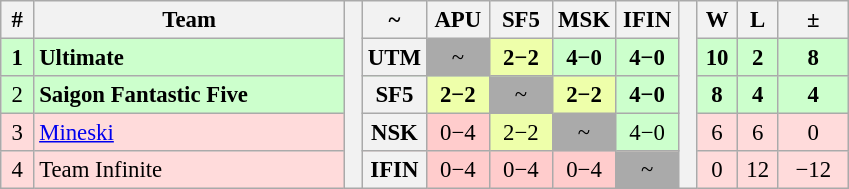<table class="wikitable" style="font-size: 95%; text-align: center">
<tr>
<th width="15">#</th>
<th style="width:200px;">Team</th>
<th rowspan="5" style="width:5px;;"></th>
<th>~</th>
<th style="width:35px;" title="">APU</th>
<th style="width:35px;" title="">SF5</th>
<th style="width:35px;" title="">MSK</th>
<th style="width:35px;" title="">IFIN</th>
<th rowspan="5" style="width:5px;;"></th>
<th style="width:20px;" title="Wins">W</th>
<th style="width:20px;" title="Losses">L</th>
<th style="width:40px;">±</th>
</tr>
<tr style="background:#cfc;">
<td><strong>1</strong></td>
<td style="text-align: left"><strong> Ultimate</strong></td>
<th>UTM</th>
<td style="background-color:#aaaaaa">~</td>
<td style="background-color:#efa"><strong>2−2</strong></td>
<td style="background-color:#ccffcc"><strong>4−0</strong></td>
<td style="background-color:#ccffcc"><strong>4−0</strong></td>
<td><strong>10</strong></td>
<td><strong>2</strong></td>
<td><strong>8</strong></td>
</tr>
<tr style="background:#cfc;">
<td>2</td>
<td style="text-align: left"><strong> Saigon Fantastic Five</strong></td>
<th>SF5</th>
<td style="background-color:#efa"><strong>2−2</strong></td>
<td style="background-color:#aaaaaa">~</td>
<td style="background-color:#efa"><strong>2−2</strong></td>
<td style="background-color:#ccffcc"><strong>4−0</strong></td>
<td><strong>8</strong></td>
<td><strong>4</strong></td>
<td><strong>4</strong></td>
</tr>
<tr style="background:#ffdbdb;">
<td>3</td>
<td style="text-align: left"> <a href='#'>Mineski</a></td>
<th>NSK</th>
<td style="background-color:#ffcccc">0−4</td>
<td style="background-color:#efa">2−2</td>
<td style="background-color:#aaaaaa">~</td>
<td style="background-color:#ccffcc">4−0</td>
<td>6</td>
<td>6</td>
<td>0</td>
</tr>
<tr style="background:#ffdbdb;">
<td>4</td>
<td style="text-align: left"> Team Infinite</td>
<th>IFIN</th>
<td style="background-color:#ffcccc">0−4</td>
<td style="background-color:#ffcccc">0−4</td>
<td style="background-color:#ffcccc">0−4</td>
<td style="background-color:#aaaaaa">~</td>
<td>0</td>
<td>12</td>
<td>−12</td>
</tr>
</table>
